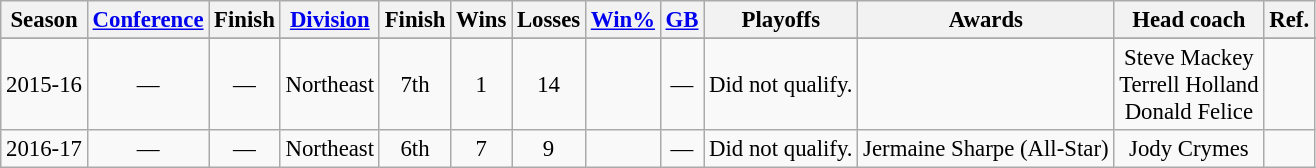<table class="wikitable" style="text-align:center; font-size:95%" summary="Season (sortable), Conference, Finish (sortable), Division, Finish (sortable), Wins (sortable), Losses (sortable), Win% (sortable), GB (sortable), Playoffs, Awards and Head coach">
<tr>
<th scope="col">Season</th>
<th scope="col" class="unsortable"><a href='#'>Conference</a></th>
<th scope="col">Finish</th>
<th scope="col" class="unsortable"><a href='#'>Division</a></th>
<th scope="col">Finish</th>
<th scope="col">Wins</th>
<th scope="col">Losses</th>
<th scope="col" class="unsortable"><a href='#'>Win%</a></th>
<th scope="col" data-sort-type="number"><a href='#'>GB</a></th>
<th scope="col" class="unsortable">Playoffs</th>
<th scope="col" class="unsortable">Awards</th>
<th scope="col" class="unsortable">Head coach</th>
<th scope="col" class="unsortable">Ref.</th>
</tr>
<tr>
</tr>
<tr>
<td>2015-16</td>
<td>—</td>
<td>—</td>
<td>Northeast</td>
<td>7th</td>
<td>1</td>
<td>14</td>
<td></td>
<td>—</td>
<td>Did not qualify.</td>
<td></td>
<td>Steve Mackey<br>Terrell Holland<br>Donald Felice</td>
<td></td>
</tr>
<tr>
<td>2016-17</td>
<td>—</td>
<td>—</td>
<td>Northeast</td>
<td>6th</td>
<td>7</td>
<td>9</td>
<td></td>
<td>—</td>
<td>Did not qualify.</td>
<td>Jermaine Sharpe (All-Star)</td>
<td>Jody Crymes</td>
<td></td>
</tr>
</table>
